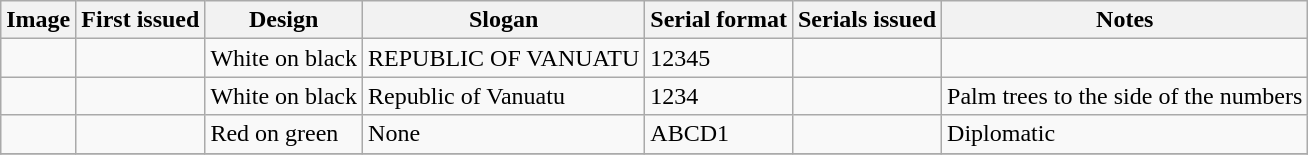<table class="wikitable">
<tr>
<th>Image</th>
<th>First issued</th>
<th>Design</th>
<th>Slogan</th>
<th>Serial format</th>
<th>Serials issued</th>
<th>Notes</th>
</tr>
<tr>
<td></td>
<td></td>
<td>White on black</td>
<td>REPUBLIC OF VANUATU</td>
<td>12345</td>
<td></td>
<td></td>
</tr>
<tr>
<td></td>
<td></td>
<td>White on black</td>
<td>Republic of Vanuatu</td>
<td>1234</td>
<td></td>
<td>Palm trees to the side of the numbers</td>
</tr>
<tr>
<td></td>
<td></td>
<td>Red on green</td>
<td>None</td>
<td>ABCD1</td>
<td></td>
<td>Diplomatic</td>
</tr>
<tr>
</tr>
</table>
